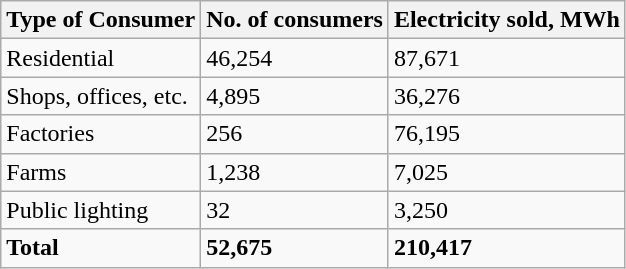<table class="wikitable">
<tr>
<th>Type  of Consumer</th>
<th>No.  of consumers</th>
<th>Electricity  sold, MWh</th>
</tr>
<tr>
<td>Residential</td>
<td>46,254</td>
<td>87,671</td>
</tr>
<tr>
<td>Shops,  offices, etc.</td>
<td>4,895</td>
<td>36,276</td>
</tr>
<tr>
<td>Factories</td>
<td>256</td>
<td>76,195</td>
</tr>
<tr>
<td>Farms</td>
<td>1,238</td>
<td>7,025</td>
</tr>
<tr>
<td>Public  lighting</td>
<td>32</td>
<td>3,250</td>
</tr>
<tr>
<td><strong>Total</strong></td>
<td><strong>52,675</strong></td>
<td><strong>210,417</strong></td>
</tr>
</table>
